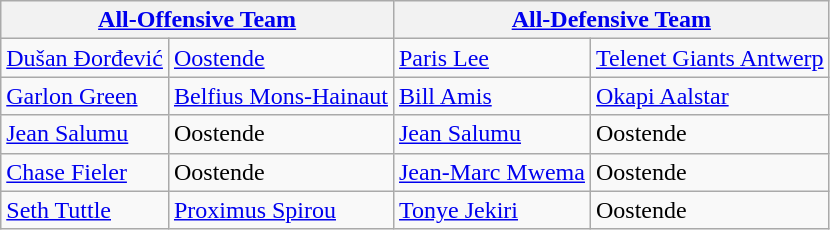<table class="wikitable">
<tr>
<th colspan=2><a href='#'>All-Offensive Team</a></th>
<th colspan=2><a href='#'>All-Defensive Team</a></th>
</tr>
<tr>
<td> <a href='#'>Dušan Đorđević</a></td>
<td><a href='#'>Oostende</a></td>
<td> <a href='#'>Paris Lee</a></td>
<td><a href='#'>Telenet Giants Antwerp</a></td>
</tr>
<tr>
<td> <a href='#'>Garlon Green</a></td>
<td><a href='#'>Belfius Mons-Hainaut</a></td>
<td> <a href='#'>Bill Amis</a></td>
<td><a href='#'>Okapi Aalstar</a></td>
</tr>
<tr>
<td> <a href='#'>Jean Salumu</a></td>
<td>Oostende</td>
<td> <a href='#'>Jean Salumu</a></td>
<td>Oostende</td>
</tr>
<tr>
<td> <a href='#'>Chase Fieler</a></td>
<td>Oostende</td>
<td> <a href='#'>Jean-Marc Mwema</a></td>
<td>Oostende</td>
</tr>
<tr>
<td> <a href='#'>Seth Tuttle </a></td>
<td><a href='#'>Proximus Spirou</a></td>
<td> <a href='#'>Tonye Jekiri</a></td>
<td>Oostende</td>
</tr>
</table>
